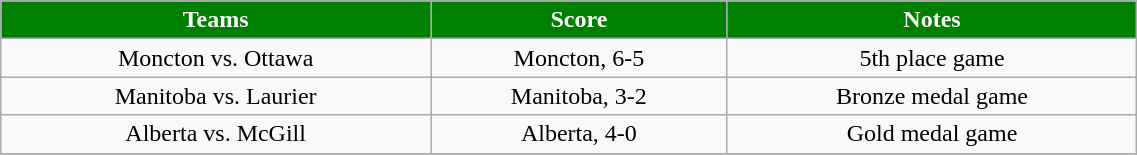<table class="wikitable" width="60%">
<tr align="center"  style="background:green;color:#FFFFFF;">
<td><strong>Teams</strong></td>
<td><strong>Score</strong></td>
<td><strong>Notes</strong></td>
</tr>
<tr align="center" bgcolor="">
<td>Moncton vs. Ottawa</td>
<td>Moncton, 6-5</td>
<td>5th place game</td>
</tr>
<tr align="center" bgcolor="">
<td>Manitoba vs. Laurier</td>
<td>Manitoba, 3-2</td>
<td>Bronze medal game</td>
</tr>
<tr align="center" bgcolor="">
<td>Alberta vs. McGill</td>
<td>Alberta, 4-0</td>
<td>Gold medal game</td>
</tr>
<tr align="center" bgcolor="">
</tr>
</table>
